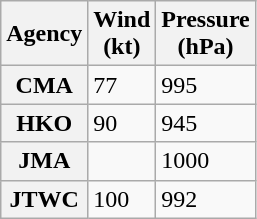<table class="wikitable floatleft">
<tr>
<th>Agency</th>
<th>Wind<br>(kt)</th>
<th>Pressure<br>(hPa)</th>
</tr>
<tr>
<th>CMA</th>
<td>77</td>
<td>995</td>
</tr>
<tr>
<th>HKO</th>
<td>90</td>
<td>945</td>
</tr>
<tr>
<th>JMA</th>
<td></td>
<td>1000</td>
</tr>
<tr>
<th>JTWC</th>
<td>100</td>
<td>992</td>
</tr>
</table>
